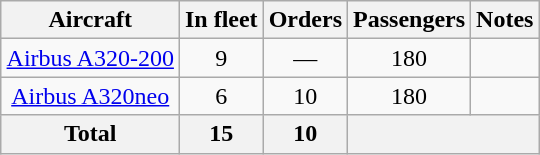<table class="wikitable" style="margin:1em auto; border-collapse:collapse;text-align:center">
<tr>
<th>Aircraft</th>
<th>In fleet</th>
<th>Orders</th>
<th>Passengers</th>
<th>Notes</th>
</tr>
<tr>
<td><a href='#'>Airbus A320-200</a></td>
<td>9</td>
<td>—</td>
<td>180</td>
<td></td>
</tr>
<tr>
<td><a href='#'>Airbus A320neo</a></td>
<td>6</td>
<td>10</td>
<td>180</td>
<td></td>
</tr>
<tr>
<th>Total</th>
<th>15</th>
<th>10</th>
<th colspan=2></th>
</tr>
</table>
